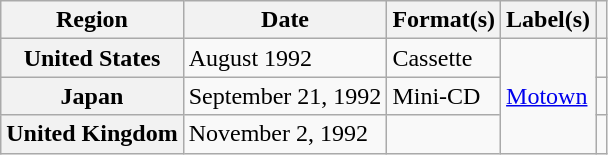<table class="wikitable plainrowheaders">
<tr>
<th scope="col">Region</th>
<th scope="col">Date</th>
<th scope="col">Format(s)</th>
<th scope="col">Label(s)</th>
<th scope="col"></th>
</tr>
<tr>
<th scope="row">United States</th>
<td>August 1992</td>
<td>Cassette</td>
<td rowspan="3"><a href='#'>Motown</a></td>
<td></td>
</tr>
<tr>
<th scope="row">Japan</th>
<td>September 21, 1992</td>
<td>Mini-CD</td>
<td></td>
</tr>
<tr>
<th scope="row">United Kingdom</th>
<td>November 2, 1992</td>
<td></td>
<td></td>
</tr>
</table>
